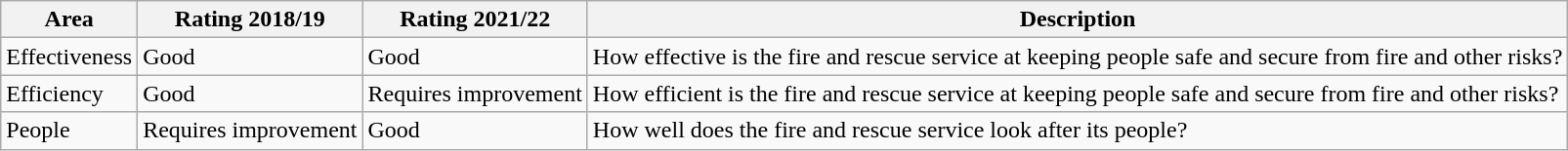<table class="wikitable">
<tr>
<th>Area</th>
<th>Rating 2018/19</th>
<th>Rating 2021/22</th>
<th>Description</th>
</tr>
<tr>
<td>Effectiveness</td>
<td>Good</td>
<td>Good</td>
<td>How effective is the fire and rescue service at keeping people safe and secure from fire and other risks?</td>
</tr>
<tr>
<td>Efficiency</td>
<td>Good</td>
<td>Requires improvement</td>
<td>How efficient is the fire and rescue service at keeping people safe and secure from fire and other risks?</td>
</tr>
<tr>
<td>People</td>
<td>Requires improvement</td>
<td>Good</td>
<td>How well does the fire and rescue service look after its people?</td>
</tr>
</table>
